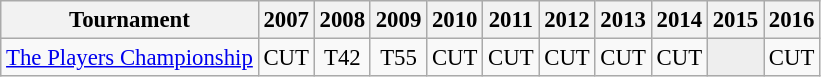<table class="wikitable" style="font-size:95%;text-align:center;">
<tr>
<th>Tournament</th>
<th>2007</th>
<th>2008</th>
<th>2009</th>
<th>2010</th>
<th>2011</th>
<th>2012</th>
<th>2013</th>
<th>2014</th>
<th>2015</th>
<th>2016</th>
</tr>
<tr>
<td align=left><a href='#'>The Players Championship</a></td>
<td>CUT</td>
<td>T42</td>
<td>T55</td>
<td>CUT</td>
<td>CUT</td>
<td>CUT</td>
<td>CUT</td>
<td>CUT</td>
<td style="background:#eeeeee;"></td>
<td>CUT</td>
</tr>
</table>
